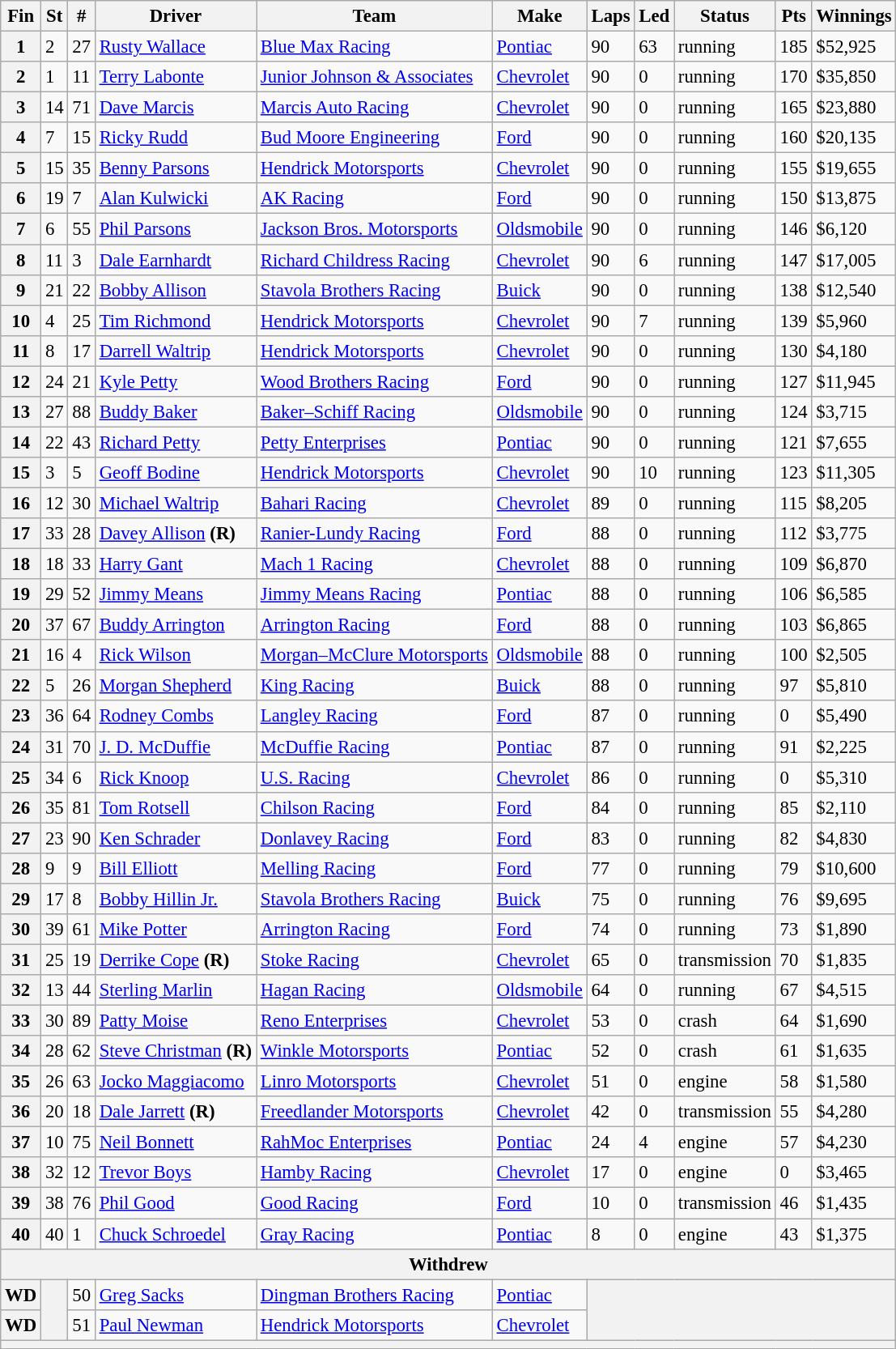<table class="wikitable" style="font-size:95%">
<tr>
<th>Fin</th>
<th>St</th>
<th>#</th>
<th>Driver</th>
<th>Team</th>
<th>Make</th>
<th>Laps</th>
<th>Led</th>
<th>Status</th>
<th>Pts</th>
<th>Winnings</th>
</tr>
<tr>
<th>1</th>
<td>2</td>
<td>27</td>
<td><a href='#'>Rusty Wallace</a></td>
<td><a href='#'>Blue Max Racing</a></td>
<td><a href='#'>Pontiac</a></td>
<td>90</td>
<td>63</td>
<td>running</td>
<td>185</td>
<td>$52,925</td>
</tr>
<tr>
<th>2</th>
<td>1</td>
<td>11</td>
<td><a href='#'>Terry Labonte</a></td>
<td><a href='#'>Junior Johnson & Associates</a></td>
<td><a href='#'>Chevrolet</a></td>
<td>90</td>
<td>0</td>
<td>running</td>
<td>170</td>
<td>$35,850</td>
</tr>
<tr>
<th>3</th>
<td>14</td>
<td>71</td>
<td><a href='#'>Dave Marcis</a></td>
<td><a href='#'>Marcis Auto Racing</a></td>
<td><a href='#'>Chevrolet</a></td>
<td>90</td>
<td>0</td>
<td>running</td>
<td>165</td>
<td>$23,880</td>
</tr>
<tr>
<th>4</th>
<td>7</td>
<td>15</td>
<td><a href='#'>Ricky Rudd</a></td>
<td><a href='#'>Bud Moore Engineering</a></td>
<td><a href='#'>Ford</a></td>
<td>90</td>
<td>0</td>
<td>running</td>
<td>160</td>
<td>$20,135</td>
</tr>
<tr>
<th>5</th>
<td>15</td>
<td>35</td>
<td><a href='#'>Benny Parsons</a></td>
<td><a href='#'>Hendrick Motorsports</a></td>
<td><a href='#'>Chevrolet</a></td>
<td>90</td>
<td>0</td>
<td>running</td>
<td>155</td>
<td>$19,655</td>
</tr>
<tr>
<th>6</th>
<td>19</td>
<td>7</td>
<td><a href='#'>Alan Kulwicki</a></td>
<td><a href='#'>AK Racing</a></td>
<td><a href='#'>Ford</a></td>
<td>90</td>
<td>0</td>
<td>running</td>
<td>150</td>
<td>$13,875</td>
</tr>
<tr>
<th>7</th>
<td>6</td>
<td>55</td>
<td><a href='#'>Phil Parsons</a></td>
<td><a href='#'>Jackson Bros. Motorsports</a></td>
<td><a href='#'>Oldsmobile</a></td>
<td>90</td>
<td>0</td>
<td>running</td>
<td>146</td>
<td>$6,120</td>
</tr>
<tr>
<th>8</th>
<td>11</td>
<td>3</td>
<td><a href='#'>Dale Earnhardt</a></td>
<td><a href='#'>Richard Childress Racing</a></td>
<td><a href='#'>Chevrolet</a></td>
<td>90</td>
<td>6</td>
<td>running</td>
<td>147</td>
<td>$17,005</td>
</tr>
<tr>
<th>9</th>
<td>21</td>
<td>22</td>
<td><a href='#'>Bobby Allison</a></td>
<td><a href='#'>Stavola Brothers Racing</a></td>
<td><a href='#'>Buick</a></td>
<td>90</td>
<td>0</td>
<td>running</td>
<td>138</td>
<td>$12,540</td>
</tr>
<tr>
<th>10</th>
<td>4</td>
<td>25</td>
<td><a href='#'>Tim Richmond</a></td>
<td><a href='#'>Hendrick Motorsports</a></td>
<td><a href='#'>Chevrolet</a></td>
<td>90</td>
<td>7</td>
<td>running</td>
<td>139</td>
<td>$5,960</td>
</tr>
<tr>
<th>11</th>
<td>8</td>
<td>17</td>
<td><a href='#'>Darrell Waltrip</a></td>
<td><a href='#'>Hendrick Motorsports</a></td>
<td><a href='#'>Chevrolet</a></td>
<td>90</td>
<td>0</td>
<td>running</td>
<td>130</td>
<td>$4,180</td>
</tr>
<tr>
<th>12</th>
<td>24</td>
<td>21</td>
<td><a href='#'>Kyle Petty</a></td>
<td><a href='#'>Wood Brothers Racing</a></td>
<td><a href='#'>Ford</a></td>
<td>90</td>
<td>0</td>
<td>running</td>
<td>127</td>
<td>$11,945</td>
</tr>
<tr>
<th>13</th>
<td>27</td>
<td>88</td>
<td><a href='#'>Buddy Baker</a></td>
<td><a href='#'>Baker–Schiff Racing</a></td>
<td><a href='#'>Oldsmobile</a></td>
<td>90</td>
<td>0</td>
<td>running</td>
<td>124</td>
<td>$3,715</td>
</tr>
<tr>
<th>14</th>
<td>22</td>
<td>43</td>
<td><a href='#'>Richard Petty</a></td>
<td><a href='#'>Petty Enterprises</a></td>
<td><a href='#'>Pontiac</a></td>
<td>90</td>
<td>0</td>
<td>running</td>
<td>121</td>
<td>$7,655</td>
</tr>
<tr>
<th>15</th>
<td>3</td>
<td>5</td>
<td><a href='#'>Geoff Bodine</a></td>
<td><a href='#'>Hendrick Motorsports</a></td>
<td><a href='#'>Chevrolet</a></td>
<td>90</td>
<td>10</td>
<td>running</td>
<td>123</td>
<td>$11,305</td>
</tr>
<tr>
<th>16</th>
<td>12</td>
<td>30</td>
<td><a href='#'>Michael Waltrip</a></td>
<td><a href='#'>Bahari Racing</a></td>
<td><a href='#'>Chevrolet</a></td>
<td>89</td>
<td>0</td>
<td>running</td>
<td>115</td>
<td>$8,205</td>
</tr>
<tr>
<th>17</th>
<td>33</td>
<td>28</td>
<td><a href='#'>Davey Allison</a> <strong>(R)</strong></td>
<td><a href='#'>Ranier-Lundy Racing</a></td>
<td><a href='#'>Ford</a></td>
<td>88</td>
<td>0</td>
<td>running</td>
<td>112</td>
<td>$3,775</td>
</tr>
<tr>
<th>18</th>
<td>18</td>
<td>33</td>
<td><a href='#'>Harry Gant</a></td>
<td><a href='#'>Mach 1 Racing</a></td>
<td><a href='#'>Chevrolet</a></td>
<td>88</td>
<td>0</td>
<td>running</td>
<td>109</td>
<td>$6,870</td>
</tr>
<tr>
<th>19</th>
<td>29</td>
<td>52</td>
<td><a href='#'>Jimmy Means</a></td>
<td><a href='#'>Jimmy Means Racing</a></td>
<td><a href='#'>Pontiac</a></td>
<td>88</td>
<td>0</td>
<td>running</td>
<td>106</td>
<td>$6,585</td>
</tr>
<tr>
<th>20</th>
<td>37</td>
<td>67</td>
<td><a href='#'>Buddy Arrington</a></td>
<td><a href='#'>Arrington Racing</a></td>
<td><a href='#'>Ford</a></td>
<td>88</td>
<td>0</td>
<td>running</td>
<td>103</td>
<td>$6,865</td>
</tr>
<tr>
<th>21</th>
<td>16</td>
<td>4</td>
<td><a href='#'>Rick Wilson</a></td>
<td><a href='#'>Morgan–McClure Motorsports</a></td>
<td><a href='#'>Oldsmobile</a></td>
<td>88</td>
<td>0</td>
<td>running</td>
<td>100</td>
<td>$2,505</td>
</tr>
<tr>
<th>22</th>
<td>5</td>
<td>26</td>
<td><a href='#'>Morgan Shepherd</a></td>
<td><a href='#'>King Racing</a></td>
<td><a href='#'>Buick</a></td>
<td>88</td>
<td>0</td>
<td>running</td>
<td>97</td>
<td>$5,810</td>
</tr>
<tr>
<th>23</th>
<td>36</td>
<td>64</td>
<td><a href='#'>Rodney Combs</a></td>
<td><a href='#'>Langley Racing</a></td>
<td><a href='#'>Ford</a></td>
<td>87</td>
<td>0</td>
<td>running</td>
<td>0</td>
<td>$5,490</td>
</tr>
<tr>
<th>24</th>
<td>31</td>
<td>70</td>
<td><a href='#'>J. D. McDuffie</a></td>
<td><a href='#'>McDuffie Racing</a></td>
<td><a href='#'>Pontiac</a></td>
<td>87</td>
<td>0</td>
<td>running</td>
<td>91</td>
<td>$2,225</td>
</tr>
<tr>
<th>25</th>
<td>34</td>
<td>6</td>
<td><a href='#'>Rick Knoop</a></td>
<td><a href='#'>U.S. Racing</a></td>
<td><a href='#'>Chevrolet</a></td>
<td>86</td>
<td>0</td>
<td>running</td>
<td>0</td>
<td>$5,310</td>
</tr>
<tr>
<th>26</th>
<td>35</td>
<td>81</td>
<td><a href='#'>Tom Rotsell</a></td>
<td><a href='#'>Chilson Racing</a></td>
<td><a href='#'>Ford</a></td>
<td>84</td>
<td>0</td>
<td>running</td>
<td>85</td>
<td>$2,110</td>
</tr>
<tr>
<th>27</th>
<td>23</td>
<td>90</td>
<td><a href='#'>Ken Schrader</a></td>
<td><a href='#'>Donlavey Racing</a></td>
<td><a href='#'>Ford</a></td>
<td>83</td>
<td>0</td>
<td>running</td>
<td>82</td>
<td>$4,830</td>
</tr>
<tr>
<th>28</th>
<td>9</td>
<td>9</td>
<td><a href='#'>Bill Elliott</a></td>
<td><a href='#'>Melling Racing</a></td>
<td><a href='#'>Ford</a></td>
<td>77</td>
<td>0</td>
<td>running</td>
<td>79</td>
<td>$10,600</td>
</tr>
<tr>
<th>29</th>
<td>17</td>
<td>8</td>
<td><a href='#'>Bobby Hillin Jr.</a></td>
<td><a href='#'>Stavola Brothers Racing</a></td>
<td><a href='#'>Buick</a></td>
<td>75</td>
<td>0</td>
<td>running</td>
<td>76</td>
<td>$9,695</td>
</tr>
<tr>
<th>30</th>
<td>39</td>
<td>61</td>
<td><a href='#'>Mike Potter</a></td>
<td><a href='#'>Arrington Racing</a></td>
<td><a href='#'>Ford</a></td>
<td>74</td>
<td>0</td>
<td>running</td>
<td>73</td>
<td>$1,890</td>
</tr>
<tr>
<th>31</th>
<td>25</td>
<td>19</td>
<td><a href='#'>Derrike Cope</a> <strong>(R)</strong></td>
<td><a href='#'>Stoke Racing</a></td>
<td><a href='#'>Chevrolet</a></td>
<td>65</td>
<td>0</td>
<td>transmission</td>
<td>70</td>
<td>$1,835</td>
</tr>
<tr>
<th>32</th>
<td>13</td>
<td>44</td>
<td><a href='#'>Sterling Marlin</a></td>
<td><a href='#'>Hagan Racing</a></td>
<td><a href='#'>Oldsmobile</a></td>
<td>64</td>
<td>0</td>
<td>running</td>
<td>67</td>
<td>$4,515</td>
</tr>
<tr>
<th>33</th>
<td>30</td>
<td>89</td>
<td><a href='#'>Patty Moise</a></td>
<td><a href='#'>Reno Enterprises</a></td>
<td><a href='#'>Chevrolet</a></td>
<td>53</td>
<td>0</td>
<td>crash</td>
<td>64</td>
<td>$1,690</td>
</tr>
<tr>
<th>34</th>
<td>28</td>
<td>62</td>
<td><a href='#'>Steve Christman</a> <strong>(R)</strong></td>
<td><a href='#'>Winkle Motorsports</a></td>
<td><a href='#'>Pontiac</a></td>
<td>52</td>
<td>0</td>
<td>crash</td>
<td>61</td>
<td>$1,635</td>
</tr>
<tr>
<th>35</th>
<td>26</td>
<td>63</td>
<td><a href='#'>Jocko Maggiacomo</a></td>
<td><a href='#'>Linro Motorsports</a></td>
<td><a href='#'>Chevrolet</a></td>
<td>51</td>
<td>0</td>
<td>engine</td>
<td>58</td>
<td>$1,580</td>
</tr>
<tr>
<th>36</th>
<td>20</td>
<td>18</td>
<td><a href='#'>Dale Jarrett</a> <strong>(R)</strong></td>
<td><a href='#'>Freedlander Motorsports</a></td>
<td><a href='#'>Chevrolet</a></td>
<td>42</td>
<td>0</td>
<td>transmission</td>
<td>55</td>
<td>$4,280</td>
</tr>
<tr>
<th>37</th>
<td>10</td>
<td>75</td>
<td><a href='#'>Neil Bonnett</a></td>
<td><a href='#'>RahMoc Enterprises</a></td>
<td><a href='#'>Pontiac</a></td>
<td>24</td>
<td>4</td>
<td>engine</td>
<td>57</td>
<td>$4,230</td>
</tr>
<tr>
<th>38</th>
<td>32</td>
<td>12</td>
<td><a href='#'>Trevor Boys</a></td>
<td><a href='#'>Hamby Racing</a></td>
<td><a href='#'>Chevrolet</a></td>
<td>17</td>
<td>0</td>
<td>engine</td>
<td>0</td>
<td>$3,465</td>
</tr>
<tr>
<th>39</th>
<td>38</td>
<td>76</td>
<td><a href='#'>Phil Good</a></td>
<td><a href='#'>Good Racing</a></td>
<td><a href='#'>Ford</a></td>
<td>10</td>
<td>0</td>
<td>transmission</td>
<td>46</td>
<td>$1,435</td>
</tr>
<tr>
<th>40</th>
<td>40</td>
<td>1</td>
<td><a href='#'>Chuck Schroedel</a></td>
<td><a href='#'>Gray Racing</a></td>
<td><a href='#'>Pontiac</a></td>
<td>8</td>
<td>0</td>
<td>engine</td>
<td>43</td>
<td>$1,375</td>
</tr>
<tr>
<th colspan="11">Withdrew</th>
</tr>
<tr>
<th>WD</th>
<th rowspan="2"></th>
<td>50</td>
<td><a href='#'>Greg Sacks</a></td>
<td><a href='#'>Dingman Brothers Racing</a></td>
<td><a href='#'>Pontiac</a></td>
<th colspan="5" rowspan="2"></th>
</tr>
<tr>
<th>WD</th>
<td>51</td>
<td><a href='#'>Paul Newman</a></td>
<td><a href='#'>Hendrick Motorsports</a></td>
<td><a href='#'>Chevrolet</a></td>
</tr>
<tr>
<th colspan="11"></th>
</tr>
</table>
